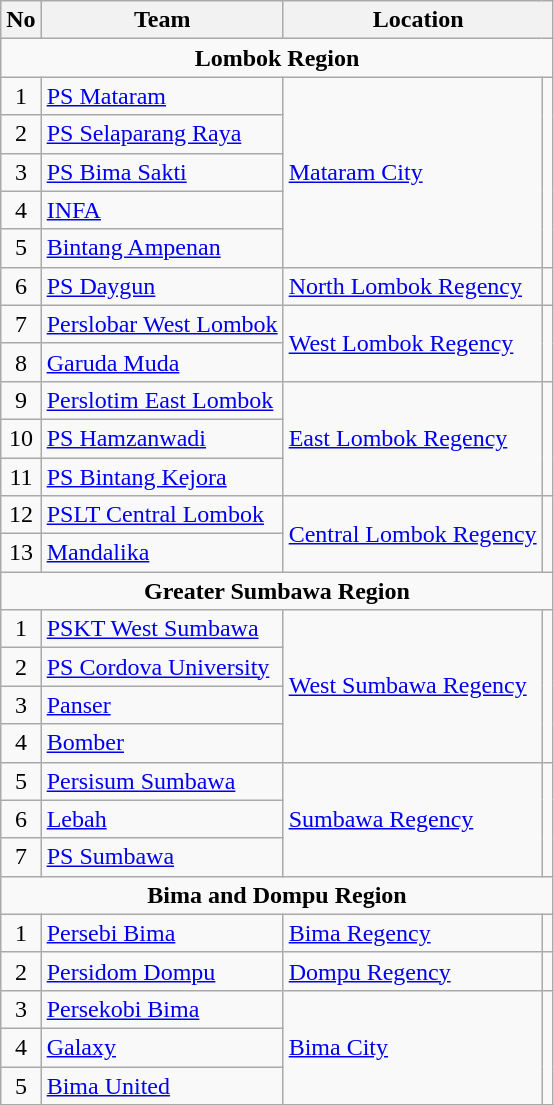<table class="wikitable sortable">
<tr>
<th>No</th>
<th>Team</th>
<th colspan=2>Location</th>
</tr>
<tr>
<td colspan="4" align="center"><strong>Lombok Region</strong></td>
</tr>
<tr>
<td align=center>1</td>
<td><a href='#'>PS Mataram</a></td>
<td rowspan=5><a href='#'>Mataram City</a></td>
<td rowspan=5></td>
</tr>
<tr>
<td align=center>2</td>
<td><a href='#'>PS Selaparang Raya</a></td>
</tr>
<tr>
<td align=center>3</td>
<td><a href='#'>PS Bima Sakti</a></td>
</tr>
<tr>
<td align=center>4</td>
<td><a href='#'>INFA</a></td>
</tr>
<tr>
<td align=center>5</td>
<td><a href='#'>Bintang Ampenan</a></td>
</tr>
<tr>
<td align=center>6</td>
<td><a href='#'>PS Daygun</a></td>
<td><a href='#'>North Lombok Regency</a></td>
<td></td>
</tr>
<tr>
<td align=center>7</td>
<td><a href='#'>Perslobar West Lombok</a></td>
<td rowspan=2><a href='#'>West Lombok Regency</a></td>
<td rowspan=2></td>
</tr>
<tr>
<td align=center>8</td>
<td><a href='#'>Garuda Muda</a></td>
</tr>
<tr>
<td align=center>9</td>
<td><a href='#'>Perslotim East Lombok</a></td>
<td rowspan=3><a href='#'>East Lombok Regency</a></td>
<td rowspan=3></td>
</tr>
<tr>
<td align=center>10</td>
<td><a href='#'>PS Hamzanwadi</a></td>
</tr>
<tr>
<td align=center>11</td>
<td><a href='#'>PS Bintang Kejora</a></td>
</tr>
<tr>
<td align=center>12</td>
<td><a href='#'>PSLT Central Lombok</a></td>
<td rowspan=2><a href='#'>Central Lombok Regency</a></td>
<td rowspan=2></td>
</tr>
<tr>
<td align=center>13</td>
<td><a href='#'>Mandalika</a></td>
</tr>
<tr>
<td colspan="4" align="center"><strong>Greater Sumbawa Region</strong></td>
</tr>
<tr>
<td align=center>1</td>
<td><a href='#'>PSKT West Sumbawa</a></td>
<td rowspan=4><a href='#'>West Sumbawa Regency</a></td>
<td rowspan=4></td>
</tr>
<tr>
<td align=center>2</td>
<td><a href='#'>PS Cordova University</a></td>
</tr>
<tr>
<td align=center>3</td>
<td><a href='#'>Panser</a></td>
</tr>
<tr>
<td align=center>4</td>
<td><a href='#'>Bomber</a></td>
</tr>
<tr>
<td align=center>5</td>
<td><a href='#'>Persisum Sumbawa</a></td>
<td rowspan=3><a href='#'>Sumbawa Regency</a></td>
<td rowspan=3></td>
</tr>
<tr>
<td align=center>6</td>
<td><a href='#'>Lebah</a></td>
</tr>
<tr>
<td align=center>7</td>
<td><a href='#'>PS Sumbawa</a></td>
</tr>
<tr>
<td colspan="4" align="center"><strong>Bima and Dompu Region</strong></td>
</tr>
<tr>
<td align=center>1</td>
<td><a href='#'>Persebi Bima</a></td>
<td><a href='#'>Bima Regency</a></td>
<td></td>
</tr>
<tr>
<td align=center>2</td>
<td><a href='#'>Persidom Dompu</a></td>
<td><a href='#'>Dompu Regency</a></td>
<td></td>
</tr>
<tr>
<td align=center>3</td>
<td><a href='#'>Persekobi Bima</a></td>
<td rowspan=3><a href='#'>Bima City</a></td>
<td rowspan=3></td>
</tr>
<tr>
<td align=center>4</td>
<td><a href='#'>Galaxy</a></td>
</tr>
<tr>
<td align=center>5</td>
<td><a href='#'>Bima United</a></td>
</tr>
</table>
